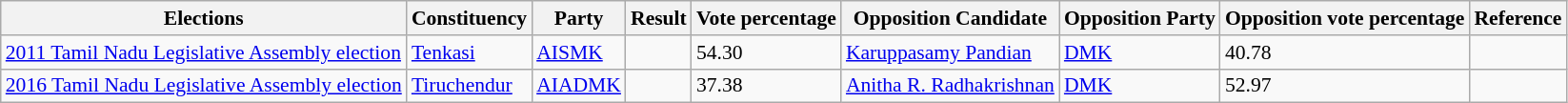<table class="sortable wikitable"style="font-size: 90%">
<tr>
<th>Elections</th>
<th>Constituency</th>
<th>Party</th>
<th>Result</th>
<th>Vote percentage</th>
<th>Opposition Candidate</th>
<th>Opposition Party</th>
<th>Opposition vote percentage</th>
<th>Reference</th>
</tr>
<tr>
<td><a href='#'>2011 Tamil Nadu Legislative Assembly election</a></td>
<td><a href='#'>Tenkasi</a></td>
<td><a href='#'>AISMK</a></td>
<td></td>
<td>54.30</td>
<td><a href='#'>Karuppasamy Pandian</a></td>
<td><a href='#'>DMK</a></td>
<td>40.78</td>
<td></td>
</tr>
<tr>
<td><a href='#'>2016 Tamil Nadu Legislative Assembly election</a></td>
<td><a href='#'>Tiruchendur</a></td>
<td><a href='#'>AIADMK</a></td>
<td></td>
<td>37.38</td>
<td><a href='#'>Anitha R. Radhakrishnan</a></td>
<td><a href='#'>DMK</a></td>
<td>52.97</td>
<td></td>
</tr>
</table>
